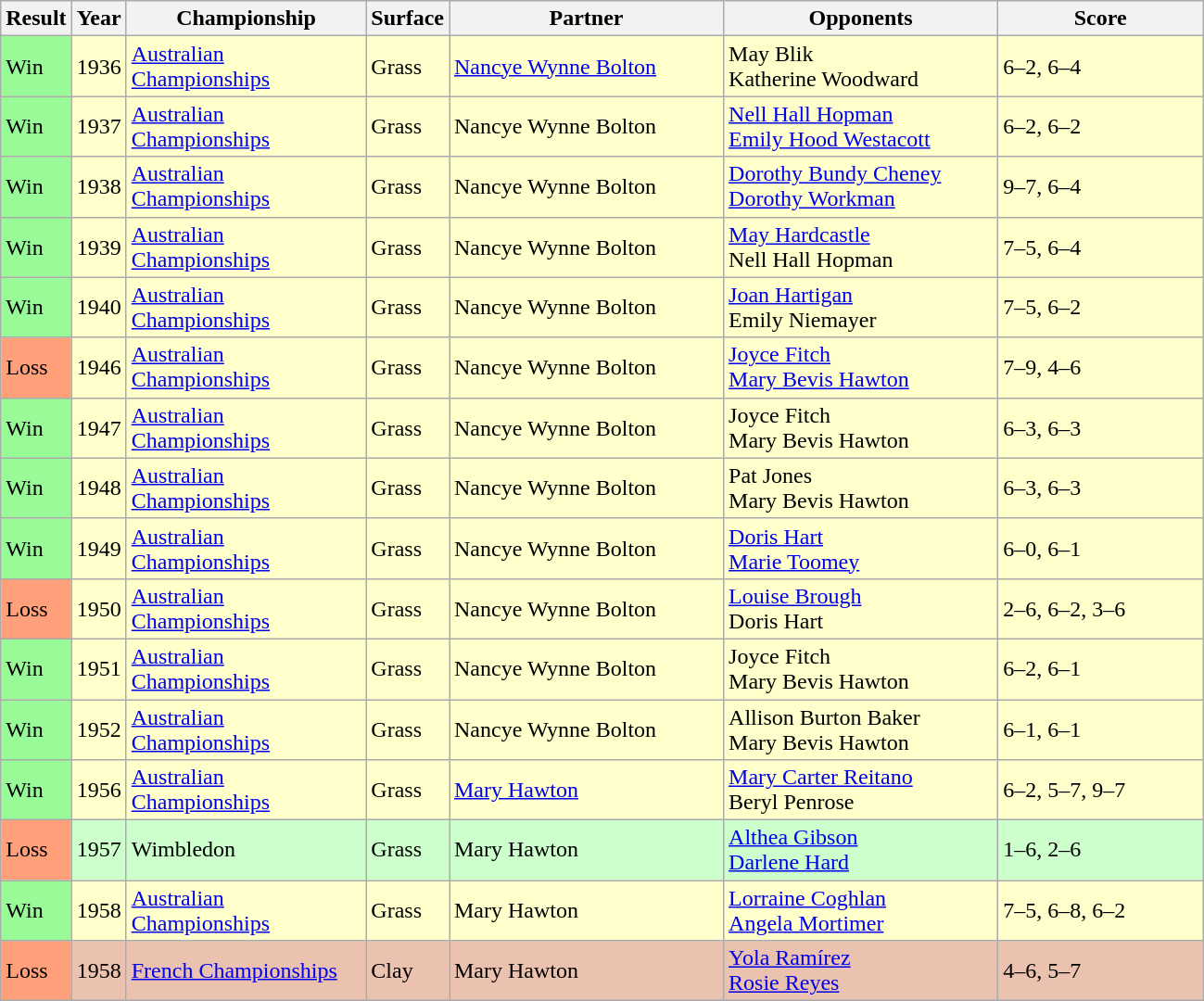<table class="sortable wikitable">
<tr>
<th style="width:40px">Result</th>
<th style="width:30px">Year</th>
<th style="width:165px">Championship</th>
<th style="width:50px">Surface</th>
<th style="width:190px">Partner</th>
<th style="width:190px">Opponents</th>
<th style="width:140px" class="unsortable">Score</th>
</tr>
<tr style="background:#ffc;">
<td style="background:#98fb98;">Win</td>
<td>1936</td>
<td><a href='#'>Australian Championships</a></td>
<td>Grass</td>
<td> <a href='#'>Nancye Wynne Bolton</a></td>
<td> May Blik <br>  Katherine Woodward</td>
<td>6–2, 6–4</td>
</tr>
<tr style="background:#ffc;">
<td style="background:#98fb98;">Win</td>
<td>1937</td>
<td><a href='#'>Australian Championships</a></td>
<td>Grass</td>
<td> Nancye Wynne Bolton</td>
<td> <a href='#'>Nell Hall Hopman</a> <br>  <a href='#'>Emily Hood Westacott</a></td>
<td>6–2, 6–2</td>
</tr>
<tr style="background:#ffc;">
<td style="background:#98fb98;">Win</td>
<td>1938</td>
<td><a href='#'>Australian Championships</a></td>
<td>Grass</td>
<td> Nancye Wynne Bolton</td>
<td> <a href='#'>Dorothy Bundy Cheney</a> <br>  <a href='#'>Dorothy Workman</a></td>
<td>9–7, 6–4</td>
</tr>
<tr style="background:#ffc;">
<td style="background:#98fb98;">Win</td>
<td>1939</td>
<td><a href='#'>Australian Championships</a></td>
<td>Grass</td>
<td> Nancye Wynne Bolton</td>
<td> <a href='#'>May Hardcastle</a> <br>  Nell Hall Hopman</td>
<td>7–5, 6–4</td>
</tr>
<tr style="background:#ffc;">
<td style="background:#98fb98;">Win</td>
<td>1940</td>
<td><a href='#'>Australian Championships</a></td>
<td>Grass</td>
<td> Nancye Wynne Bolton</td>
<td> <a href='#'>Joan Hartigan</a> <br>  Emily Niemayer</td>
<td>7–5, 6–2</td>
</tr>
<tr style="background:#ffc;">
<td style="background:#ffa07a;">Loss</td>
<td>1946</td>
<td><a href='#'>Australian Championships</a></td>
<td>Grass</td>
<td> Nancye Wynne Bolton</td>
<td> <a href='#'>Joyce Fitch</a> <br>  <a href='#'>Mary Bevis Hawton</a></td>
<td>7–9, 4–6</td>
</tr>
<tr style="background:#ffc;">
<td style="background:#98fb98;">Win</td>
<td>1947</td>
<td><a href='#'>Australian Championships</a></td>
<td>Grass</td>
<td> Nancye Wynne Bolton</td>
<td> Joyce Fitch <br>  Mary Bevis Hawton</td>
<td>6–3, 6–3</td>
</tr>
<tr style="background:#ffc;">
<td style="background:#98fb98;">Win</td>
<td>1948</td>
<td><a href='#'>Australian Championships</a></td>
<td>Grass</td>
<td> Nancye Wynne Bolton</td>
<td> Pat Jones <br>  Mary Bevis Hawton</td>
<td>6–3, 6–3</td>
</tr>
<tr style="background:#ffc;">
<td style="background:#98fb98;">Win</td>
<td>1949</td>
<td><a href='#'>Australian Championships</a></td>
<td>Grass</td>
<td> Nancye Wynne Bolton</td>
<td> <a href='#'>Doris Hart</a> <br>  <a href='#'>Marie Toomey</a></td>
<td>6–0, 6–1</td>
</tr>
<tr style="background:#ffc;">
<td style="background:#ffa07a;">Loss</td>
<td>1950</td>
<td><a href='#'>Australian Championships</a></td>
<td>Grass</td>
<td> Nancye Wynne Bolton</td>
<td> <a href='#'>Louise Brough</a> <br>  Doris Hart</td>
<td>2–6, 6–2, 3–6</td>
</tr>
<tr style="background:#ffc;">
<td style="background:#98fb98;">Win</td>
<td>1951</td>
<td><a href='#'>Australian Championships</a></td>
<td>Grass</td>
<td> Nancye Wynne Bolton</td>
<td> Joyce Fitch <br>  Mary Bevis Hawton</td>
<td>6–2, 6–1</td>
</tr>
<tr style="background:#ffc;">
<td style="background:#98fb98;">Win</td>
<td>1952</td>
<td><a href='#'>Australian Championships</a></td>
<td>Grass</td>
<td> Nancye Wynne Bolton</td>
<td> Allison Burton Baker <br>  Mary Bevis Hawton</td>
<td>6–1, 6–1</td>
</tr>
<tr style="background:#ffffcc;">
<td style="background:#98fb98;">Win</td>
<td>1956</td>
<td><a href='#'>Australian Championships</a></td>
<td>Grass</td>
<td> <a href='#'>Mary Hawton</a></td>
<td> <a href='#'>Mary Carter Reitano</a> <br>  Beryl Penrose</td>
<td>6–2, 5–7, 9–7</td>
</tr>
<tr style="background:#cfc;">
<td style="background:#ffa07a;">Loss</td>
<td>1957</td>
<td>Wimbledon</td>
<td>Grass</td>
<td> Mary Hawton</td>
<td> <a href='#'>Althea Gibson</a> <br>  <a href='#'>Darlene Hard</a></td>
<td>1–6, 2–6</td>
</tr>
<tr style="background:#ffffcc;">
<td style="background:#98fb98;">Win</td>
<td>1958</td>
<td><a href='#'>Australian Championships</a></td>
<td>Grass</td>
<td> Mary Hawton</td>
<td> <a href='#'>Lorraine Coghlan</a> <br>  <a href='#'>Angela Mortimer</a></td>
<td>7–5, 6–8, 6–2</td>
</tr>
<tr style="background:#ebc2af;">
<td style="background:#ffa07a;">Loss</td>
<td>1958</td>
<td><a href='#'>French Championships</a></td>
<td>Clay</td>
<td> Mary Hawton</td>
<td> <a href='#'>Yola Ramírez</a> <br>  <a href='#'>Rosie Reyes</a></td>
<td>4–6, 5–7</td>
</tr>
</table>
